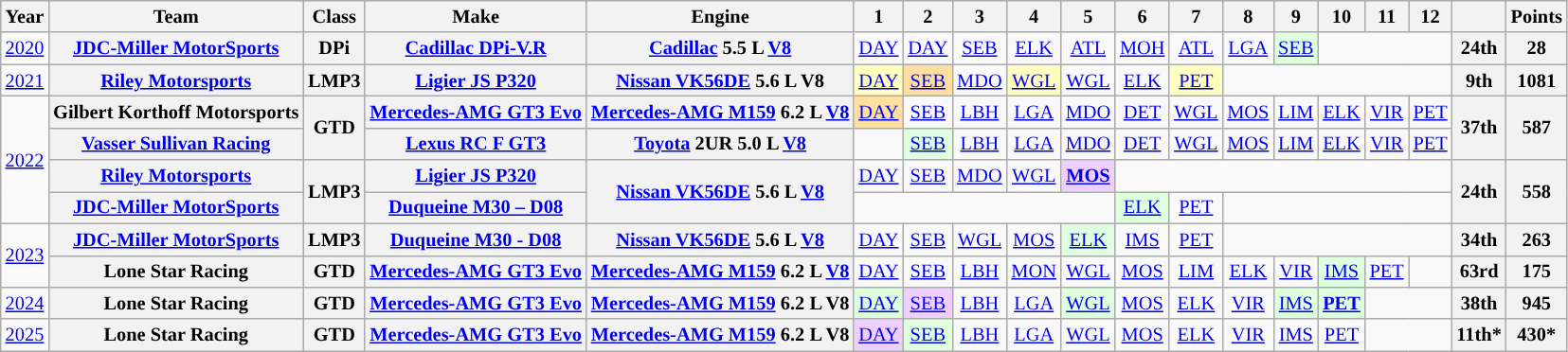<table class="wikitable" style="text-align:center; font-size:85%">
<tr>
<th>Year</th>
<th>Team</th>
<th>Class</th>
<th>Make</th>
<th>Engine</th>
<th>1</th>
<th>2</th>
<th>3</th>
<th>4</th>
<th>5</th>
<th>6</th>
<th>7</th>
<th>8</th>
<th>9</th>
<th>10</th>
<th>11</th>
<th>12</th>
<th></th>
<th>Points</th>
</tr>
<tr>
<td><a href='#'>2020</a></td>
<th><a href='#'>JDC-Miller MotorSports</a></th>
<th>DPi</th>
<th><a href='#'>Cadillac DPi-V.R</a></th>
<th><a href='#'>Cadillac</a> 5.5 L <a href='#'>V8</a></th>
<td><a href='#'>DAY</a></td>
<td><a href='#'>DAY</a></td>
<td><a href='#'>SEB</a></td>
<td><a href='#'>ELK</a></td>
<td><a href='#'>ATL</a></td>
<td><a href='#'>MOH</a></td>
<td><a href='#'>ATL</a><br></td>
<td><a href='#'>LGA</a></td>
<td style="background:#DFFFDF;"><a href='#'>SEB</a><br></td>
<td colspan="3"></td>
<th>24th</th>
<th>28</th>
</tr>
<tr>
<td><a href='#'>2021</a></td>
<th nowrap><a href='#'>Riley Motorsports</a></th>
<th>LMP3</th>
<th nowrap><a href='#'>Ligier JS P320</a></th>
<th nowrap><a href='#'>Nissan VK56DE</a> 5.6 L V8</th>
<td style="background:#FFFFBF;"><a href='#'>DAY</a><br></td>
<td style="background:#FFDF9F;"><a href='#'>SEB</a><br></td>
<td><a href='#'>MDO</a></td>
<td style="background:#FFFFBF;"><a href='#'>WGL</a><br></td>
<td><a href='#'>WGL</a></td>
<td><a href='#'>ELK</a></td>
<td style="background:#FFFFBF;"><a href='#'>PET</a><br></td>
<td colspan="5"></td>
<th>9th</th>
<th>1081</th>
</tr>
<tr>
<td rowspan="4"><a href='#'>2022</a></td>
<th>Gilbert Korthoff Motorsports</th>
<th rowspan="2">GTD</th>
<th><a href='#'>Mercedes-AMG GT3 Evo</a></th>
<th><a href='#'>Mercedes-AMG M159</a> 6.2 L <a href='#'>V8</a></th>
<td style="background:#FFDF9F;"><a href='#'>DAY</a><br></td>
<td><a href='#'>SEB</a></td>
<td><a href='#'>LBH</a></td>
<td><a href='#'>LGA</a></td>
<td><a href='#'>MDO</a></td>
<td><a href='#'>DET</a></td>
<td><a href='#'>WGL</a></td>
<td><a href='#'>MOS</a></td>
<td><a href='#'>LIM</a></td>
<td><a href='#'>ELK</a></td>
<td><a href='#'>VIR</a></td>
<td><a href='#'>PET</a></td>
<th rowspan="2">37th</th>
<th rowspan="2">587</th>
</tr>
<tr>
<th><a href='#'>Vasser Sullivan Racing</a></th>
<th><a href='#'>Lexus RC F GT3</a></th>
<th><a href='#'>Toyota</a> 2UR 5.0 L <a href='#'>V8</a></th>
<td></td>
<td style="background:#DFFFDF;"><a href='#'>SEB</a><br></td>
<td><a href='#'>LBH</a></td>
<td><a href='#'>LGA</a></td>
<td><a href='#'>MDO</a></td>
<td><a href='#'>DET</a></td>
<td><a href='#'>WGL</a></td>
<td><a href='#'>MOS</a></td>
<td><a href='#'>LIM</a></td>
<td><a href='#'>ELK</a></td>
<td><a href='#'>VIR</a></td>
<td><a href='#'>PET</a></td>
</tr>
<tr>
<th><a href='#'>Riley Motorsports</a></th>
<th rowspan="2">LMP3</th>
<th><a href='#'>Ligier JS P320</a></th>
<th rowspan="2"><a href='#'>Nissan VK56DE</a> 5.6 L <a href='#'>V8</a></th>
<td style="background:#;"><a href='#'>DAY</a></td>
<td style="background:#;"><a href='#'>SEB</a></td>
<td style="background:#;"><a href='#'>MDO</a></td>
<td style="background:#;"><a href='#'>WGL</a></td>
<td style="background:#EFCFFF;"><strong><a href='#'>MOS</a></strong><br></td>
<td colspan="7"></td>
<th rowspan="2">24th</th>
<th rowspan="2">558</th>
</tr>
<tr>
<th><a href='#'>JDC-Miller MotorSports</a></th>
<th><a href='#'>Duqueine M30 – D08</a></th>
<td colspan="5"></td>
<td style="background:#DFFFDF;"><a href='#'>ELK</a><br></td>
<td style="background:#;"><a href='#'>PET</a></td>
<td colspan="5"></td>
</tr>
<tr>
<td rowspan="2"><a href='#'>2023</a></td>
<th><a href='#'>JDC-Miller MotorSports</a></th>
<th>LMP3</th>
<th><a href='#'>Duqueine M30 - D08</a></th>
<th><a href='#'>Nissan VK56DE</a> 5.6 L <a href='#'>V8</a></th>
<td style="background:#;"><a href='#'>DAY</a></td>
<td style="background:#;"><a href='#'>SEB</a></td>
<td style="background:#;"><a href='#'>WGL</a></td>
<td style="background:#;"><a href='#'>MOS</a></td>
<td style="background:#DFFFDF;"><a href='#'>ELK</a><br></td>
<td style="background:#;"><a href='#'>IMS</a></td>
<td style="background:#;"><a href='#'>PET</a></td>
<td colspan="5"></td>
<th>34th</th>
<th>263</th>
</tr>
<tr>
<th>Lone Star Racing</th>
<th>GTD</th>
<th><a href='#'>Mercedes-AMG GT3 Evo</a></th>
<th><a href='#'>Mercedes-AMG M159</a> 6.2 L <a href='#'>V8</a></th>
<td style="background:#;"><a href='#'>DAY</a><br></td>
<td style="background:#;”"><a href='#'>SEB</a><br></td>
<td style="background:#;”"><a href='#'>LBH</a><br></td>
<td style="background:#;”"><a href='#'>MON</a><br></td>
<td style="background:#;”"><a href='#'>WGL</a><br></td>
<td style="background:#;”"><a href='#'>MOS</a><br></td>
<td style="background:#;”"><a href='#'>LIM</a><br></td>
<td style="background:#;”"><a href='#'>ELK</a><br></td>
<td style="background:#;”"><a href='#'>VIR</a><br></td>
<td style="background:#DFFFDF;”"><a href='#'>IMS</a><br></td>
<td style="background:#;”"><a href='#'>PET</a><br></td>
<td></td>
<th>63rd</th>
<th>175</th>
</tr>
<tr>
<td><a href='#'>2024</a></td>
<th nowrap>Lone Star Racing</th>
<th>GTD</th>
<th nowrap><a href='#'>Mercedes-AMG GT3 Evo</a></th>
<th nowrap><a href='#'>Mercedes-AMG M159</a> 6.2 L V8</th>
<td style="background:#DFFFDF;"><a href='#'>DAY</a><br></td>
<td style="background:#EFCFFF;"><a href='#'>SEB</a><br></td>
<td><a href='#'>LBH</a></td>
<td><a href='#'>LGA</a></td>
<td style="background:#DFFFDF;"><a href='#'>WGL</a><br></td>
<td><a href='#'>MOS</a></td>
<td><a href='#'>ELK</a></td>
<td><a href='#'>VIR</a></td>
<td style="background:#DFFFDF;"><a href='#'>IMS</a><br></td>
<td style="background:#DFFFDF;"><strong><a href='#'>PET</a></strong><br></td>
<td colspan="2"></td>
<th>38th</th>
<th>945</th>
</tr>
<tr>
<td><a href='#'>2025</a></td>
<th>Lone Star Racing</th>
<th>GTD</th>
<th><a href='#'>Mercedes-AMG GT3 Evo</a></th>
<th><a href='#'>Mercedes-AMG M159</a> 6.2 L V8</th>
<td style="background:#EFCFFF;"><a href='#'>DAY</a><br></td>
<td style="background:#dfffdf;"><a href='#'>SEB</a><br></td>
<td><a href='#'>LBH</a></td>
<td><a href='#'>LGA</a></td>
<td><a href='#'>WGL</a></td>
<td><a href='#'>MOS</a></td>
<td><a href='#'>ELK</a></td>
<td><a href='#'>VIR</a></td>
<td><a href='#'>IMS</a></td>
<td><a href='#'>PET</a></td>
<td colspan="2"></td>
<th>11th*</th>
<th>430*</th>
</tr>
</table>
